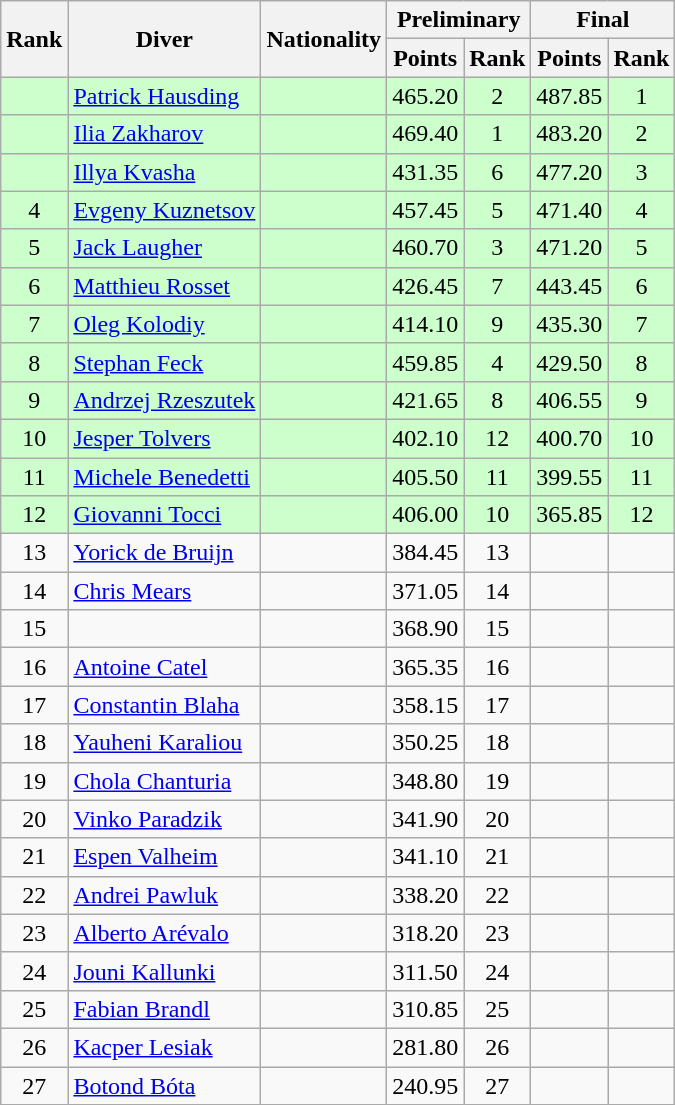<table class="wikitable sortable" style="text-align:center">
<tr>
<th rowspan=2>Rank</th>
<th rowspan=2>Diver</th>
<th rowspan=2>Nationality</th>
<th colspan="2">Preliminary</th>
<th colspan="2">Final</th>
</tr>
<tr>
<th>Points</th>
<th>Rank</th>
<th>Points</th>
<th>Rank</th>
</tr>
<tr bgcolor=ccffcc>
<td></td>
<td align=left><a href='#'>Patrick Hausding</a></td>
<td align=left></td>
<td>465.20</td>
<td>2</td>
<td>487.85</td>
<td>1</td>
</tr>
<tr bgcolor=ccffcc>
<td></td>
<td align=left><a href='#'>Ilia Zakharov</a></td>
<td align=left></td>
<td>469.40</td>
<td>1</td>
<td>483.20</td>
<td>2</td>
</tr>
<tr bgcolor=ccffcc>
<td></td>
<td align=left><a href='#'>Illya Kvasha</a></td>
<td align=left></td>
<td>431.35</td>
<td>6</td>
<td>477.20</td>
<td>3</td>
</tr>
<tr bgcolor=ccffcc>
<td>4</td>
<td align=left><a href='#'>Evgeny Kuznetsov</a></td>
<td align=left></td>
<td>457.45</td>
<td>5</td>
<td>471.40</td>
<td>4</td>
</tr>
<tr bgcolor=ccffcc>
<td>5</td>
<td align=left><a href='#'>Jack Laugher</a></td>
<td align=left></td>
<td>460.70</td>
<td>3</td>
<td>471.20</td>
<td>5</td>
</tr>
<tr bgcolor=ccffcc>
<td>6</td>
<td align=left><a href='#'>Matthieu Rosset</a></td>
<td align=left></td>
<td>426.45</td>
<td>7</td>
<td>443.45</td>
<td>6</td>
</tr>
<tr bgcolor=ccffcc>
<td>7</td>
<td align=left><a href='#'>Oleg Kolodiy</a></td>
<td align=left></td>
<td>414.10</td>
<td>9</td>
<td>435.30</td>
<td>7</td>
</tr>
<tr bgcolor=ccffcc>
<td>8</td>
<td align=left><a href='#'>Stephan Feck</a></td>
<td align=left></td>
<td>459.85</td>
<td>4</td>
<td>429.50</td>
<td>8</td>
</tr>
<tr bgcolor=ccffcc>
<td>9</td>
<td align=left><a href='#'>Andrzej Rzeszutek</a></td>
<td align=left></td>
<td>421.65</td>
<td>8</td>
<td>406.55</td>
<td>9</td>
</tr>
<tr bgcolor=ccffcc>
<td>10</td>
<td align=left><a href='#'>Jesper Tolvers</a></td>
<td align=left></td>
<td>402.10</td>
<td>12</td>
<td>400.70</td>
<td>10</td>
</tr>
<tr bgcolor=ccffcc>
<td>11</td>
<td align=left><a href='#'>Michele Benedetti</a></td>
<td align=left></td>
<td>405.50</td>
<td>11</td>
<td>399.55</td>
<td>11</td>
</tr>
<tr bgcolor=ccffcc>
<td>12</td>
<td align=left><a href='#'>Giovanni Tocci</a></td>
<td align=left></td>
<td>406.00</td>
<td>10</td>
<td>365.85</td>
<td>12</td>
</tr>
<tr>
<td>13</td>
<td align=left><a href='#'>Yorick de Bruijn</a></td>
<td align=left></td>
<td>384.45</td>
<td>13</td>
<td></td>
<td></td>
</tr>
<tr>
<td>14</td>
<td align=left><a href='#'>Chris Mears</a></td>
<td align=left></td>
<td>371.05</td>
<td>14</td>
<td></td>
<td></td>
</tr>
<tr>
<td>15</td>
<td align=left></td>
<td align=left></td>
<td>368.90</td>
<td>15</td>
<td></td>
<td></td>
</tr>
<tr>
<td>16</td>
<td align=left><a href='#'>Antoine Catel</a></td>
<td align=left></td>
<td>365.35</td>
<td>16</td>
<td></td>
<td></td>
</tr>
<tr>
<td>17</td>
<td align=left><a href='#'>Constantin Blaha</a></td>
<td align=left></td>
<td>358.15</td>
<td>17</td>
<td></td>
<td></td>
</tr>
<tr>
<td>18</td>
<td align=left><a href='#'>Yauheni Karaliou</a></td>
<td align=left></td>
<td>350.25</td>
<td>18</td>
<td></td>
<td></td>
</tr>
<tr>
<td>19</td>
<td align=left><a href='#'>Chola Chanturia</a></td>
<td align=left></td>
<td>348.80</td>
<td>19</td>
<td></td>
<td></td>
</tr>
<tr>
<td>20</td>
<td align=left><a href='#'>Vinko Paradzik</a></td>
<td align=left></td>
<td>341.90</td>
<td>20</td>
<td></td>
<td></td>
</tr>
<tr>
<td>21</td>
<td align=left><a href='#'>Espen Valheim</a></td>
<td align=left></td>
<td>341.10</td>
<td>21</td>
<td></td>
<td></td>
</tr>
<tr>
<td>22</td>
<td align=left><a href='#'>Andrei Pawluk</a></td>
<td align=left></td>
<td>338.20</td>
<td>22</td>
<td></td>
<td></td>
</tr>
<tr>
<td>23</td>
<td align=left><a href='#'>Alberto Arévalo</a></td>
<td align=left></td>
<td>318.20</td>
<td>23</td>
<td></td>
<td></td>
</tr>
<tr>
<td>24</td>
<td align=left><a href='#'>Jouni Kallunki</a></td>
<td align=left></td>
<td>311.50</td>
<td>24</td>
<td></td>
<td></td>
</tr>
<tr>
<td>25</td>
<td align=left><a href='#'>Fabian Brandl</a></td>
<td align=left></td>
<td>310.85</td>
<td>25</td>
<td></td>
<td></td>
</tr>
<tr>
<td>26</td>
<td align=left><a href='#'>Kacper Lesiak</a></td>
<td align=left></td>
<td>281.80</td>
<td>26</td>
<td></td>
<td></td>
</tr>
<tr>
<td>27</td>
<td align=left><a href='#'>Botond Bóta</a></td>
<td align=left></td>
<td>240.95</td>
<td>27</td>
<td></td>
<td></td>
</tr>
</table>
